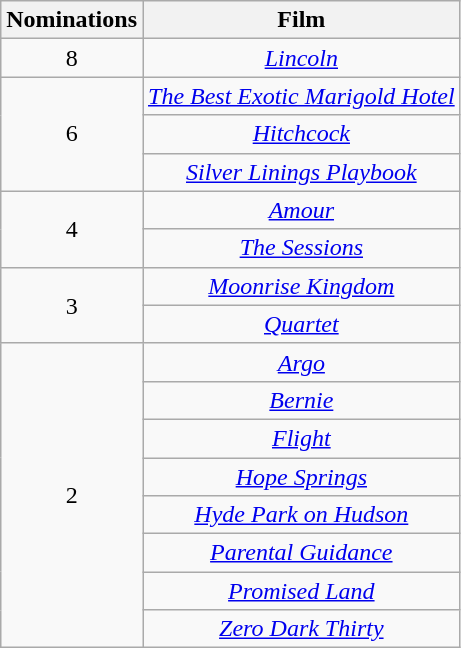<table class="wikitable plainrowheaders" style="text-align:center;">
<tr>
<th scope="col" style="width:55px;">Nominations</th>
<th scope="col" style="text-align:center;">Film</th>
</tr>
<tr>
<td rowspan="1" scope="row" style="text-align:center">8</td>
<td><em><a href='#'>Lincoln</a></em></td>
</tr>
<tr>
<td scope=row rowspan=3 style="text-align:center;">6</td>
<td><em><a href='#'>The Best Exotic Marigold Hotel</a></em></td>
</tr>
<tr>
<td><em><a href='#'>Hitchcock</a></em></td>
</tr>
<tr>
<td><em><a href='#'>Silver Linings Playbook</a></em></td>
</tr>
<tr>
<td scope=row rowspan=2 style="text-align:center;">4</td>
<td><em><a href='#'>Amour</a></em></td>
</tr>
<tr>
<td><em><a href='#'>The Sessions</a></em></td>
</tr>
<tr>
<td scope=row rowspan=2 style="text-align:center;">3</td>
<td><em><a href='#'>Moonrise Kingdom</a></em></td>
</tr>
<tr>
<td><em><a href='#'>Quartet</a></em></td>
</tr>
<tr>
<td scope=row rowspan=8 style="text-align:center;">2</td>
<td><em><a href='#'>Argo</a></em></td>
</tr>
<tr>
<td><em><a href='#'>Bernie</a></em></td>
</tr>
<tr>
<td><em><a href='#'>Flight</a></em></td>
</tr>
<tr>
<td><em><a href='#'>Hope Springs</a></em></td>
</tr>
<tr>
<td><em><a href='#'>Hyde Park on Hudson</a></em></td>
</tr>
<tr>
<td><em><a href='#'>Parental Guidance</a></em></td>
</tr>
<tr>
<td><em><a href='#'>Promised Land</a></em></td>
</tr>
<tr>
<td><em><a href='#'>Zero Dark Thirty</a></em></td>
</tr>
</table>
